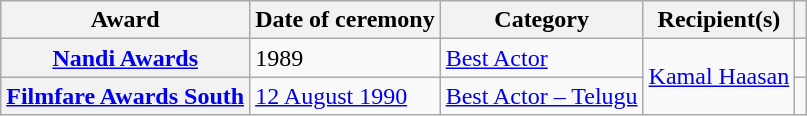<table class="wikitable plainrowheaders sortable">
<tr>
<th scope="col">Award</th>
<th scope="col">Date of ceremony</th>
<th scope="col">Category</th>
<th scope="col">Recipient(s)</th>
<th scope="col" class="unsortable"></th>
</tr>
<tr>
<th scope="row"><a href='#'>Nandi Awards</a></th>
<td> 1989</td>
<td><a href='#'>Best Actor</a></td>
<td rowspan="2"><a href='#'>Kamal Haasan</a></td>
<td style="text-align:center;"></td>
</tr>
<tr>
<th scope="row"><a href='#'>Filmfare Awards South</a></th>
<td><a href='#'>12 August 1990</a></td>
<td><a href='#'>Best Actor – Telugu</a></td>
<td style="text-align:center;"><br></td>
</tr>
</table>
